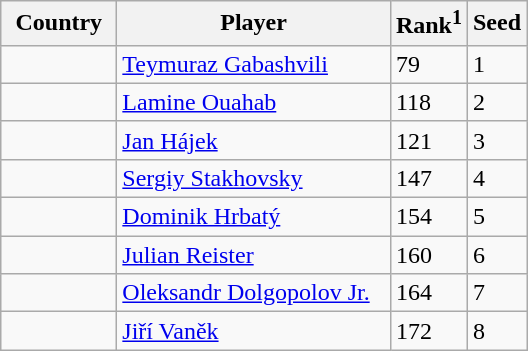<table class="sortable wikitable">
<tr>
<th width="70">Country</th>
<th width="175">Player</th>
<th>Rank<sup>1</sup></th>
<th>Seed</th>
</tr>
<tr>
<td></td>
<td><a href='#'>Teymuraz Gabashvili</a></td>
<td>79</td>
<td>1</td>
</tr>
<tr>
<td></td>
<td><a href='#'>Lamine Ouahab</a></td>
<td>118</td>
<td>2</td>
</tr>
<tr>
<td></td>
<td><a href='#'>Jan Hájek</a></td>
<td>121</td>
<td>3</td>
</tr>
<tr>
<td></td>
<td><a href='#'>Sergiy Stakhovsky</a></td>
<td>147</td>
<td>4</td>
</tr>
<tr>
<td></td>
<td><a href='#'>Dominik Hrbatý</a></td>
<td>154</td>
<td>5</td>
</tr>
<tr>
<td></td>
<td><a href='#'>Julian Reister</a></td>
<td>160</td>
<td>6</td>
</tr>
<tr>
<td></td>
<td><a href='#'>Oleksandr Dolgopolov Jr.</a></td>
<td>164</td>
<td>7</td>
</tr>
<tr>
<td></td>
<td><a href='#'>Jiří Vaněk</a></td>
<td>172</td>
<td>8</td>
</tr>
</table>
